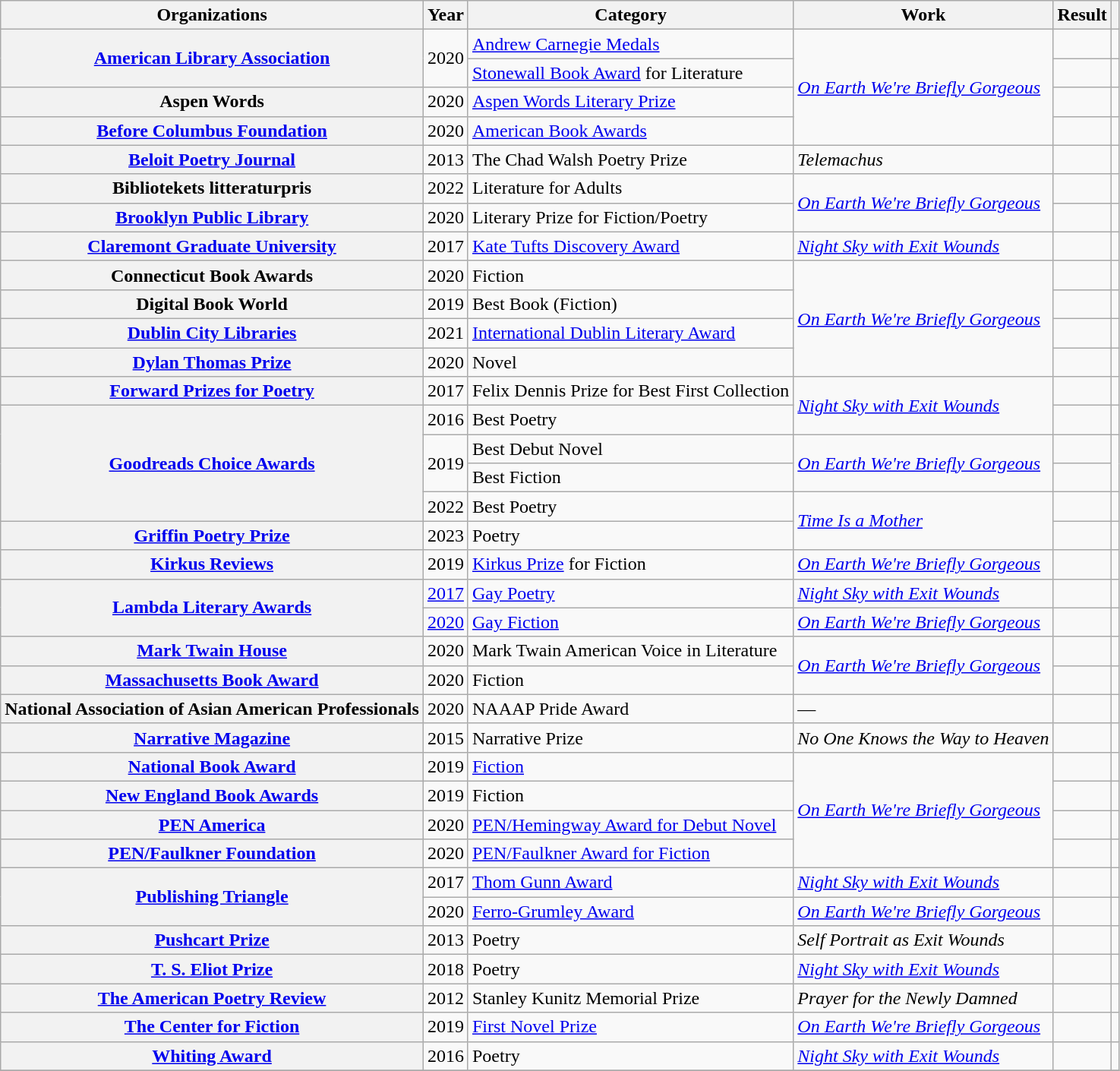<table class= "wikitable plainrowheaders sortable">
<tr>
<th scope="col">Organizations</th>
<th scope="col">Year</th>
<th scope="col">Category</th>
<th scope="col">Work</th>
<th scope="col">Result</th>
<th scope="col" class="unsortable"></th>
</tr>
<tr>
<th scope="row" rowspan="2"><a href='#'>American Library Association</a></th>
<td style="text-align: center;" rowspan="2">2020</td>
<td><a href='#'>Andrew Carnegie Medals</a></td>
<td rowspan="4"><em><a href='#'>On Earth We're Briefly Gorgeous</a></em></td>
<td></td>
<td style="text-align:center;"></td>
</tr>
<tr>
<td><a href='#'>Stonewall Book Award</a> for Literature</td>
<td></td>
<td style="text-align:center;"></td>
</tr>
<tr>
<th scope="row">Aspen Words</th>
<td style="text-align: center;">2020</td>
<td><a href='#'>Aspen Words Literary Prize</a></td>
<td></td>
<td style="text-align:center;"></td>
</tr>
<tr>
<th scope="row"><a href='#'>Before Columbus Foundation</a></th>
<td style="text-align: center;">2020</td>
<td><a href='#'>American Book Awards</a></td>
<td></td>
<td style="text-align:center;"></td>
</tr>
<tr>
<th scope="row"><a href='#'>Beloit Poetry Journal</a></th>
<td style="text-align: center;">2013</td>
<td>The Chad Walsh Poetry Prize</td>
<td><em>Telemachus</em></td>
<td></td>
<td style="text-align:center;"></td>
</tr>
<tr>
<th scope="row">Bibliotekets litteraturpris</th>
<td style="text-align: center;">2022</td>
<td>Literature for Adults</td>
<td rowspan="2"><em><a href='#'>On Earth We're Briefly Gorgeous</a></em></td>
<td></td>
<td style="text-align:center;"></td>
</tr>
<tr>
<th scope="row"><a href='#'>Brooklyn Public Library</a></th>
<td style="text-align: center;">2020</td>
<td>Literary Prize for Fiction/Poetry</td>
<td></td>
<td style="text-align:center;"></td>
</tr>
<tr>
<th scope="row"><a href='#'>Claremont Graduate University</a></th>
<td style="text-align: center;">2017</td>
<td><a href='#'>Kate Tufts Discovery Award</a></td>
<td><em><a href='#'>Night Sky with Exit Wounds</a></em></td>
<td></td>
<td style="text-align:center;"></td>
</tr>
<tr>
<th scope="row">Connecticut Book Awards</th>
<td style="text-align: center;">2020</td>
<td>Fiction</td>
<td rowspan="4"><em><a href='#'>On Earth We're Briefly Gorgeous</a></em></td>
<td></td>
<td style="text-align:center;"></td>
</tr>
<tr>
<th scope="row">Digital Book World</th>
<td style="text-align: center;">2019</td>
<td>Best Book (Fiction)</td>
<td></td>
<td style="text-align:center;"></td>
</tr>
<tr>
<th scope="row"><a href='#'>Dublin City Libraries</a></th>
<td style="text-align: center;">2021</td>
<td><a href='#'>International Dublin Literary Award</a></td>
<td></td>
<td style="text-align:center;"></td>
</tr>
<tr>
<th scope="row"><a href='#'>Dylan Thomas Prize</a></th>
<td style="text-align: center;">2020</td>
<td>Novel</td>
<td></td>
<td style="text-align:center;"></td>
</tr>
<tr>
<th scope="row"><a href='#'>Forward Prizes for Poetry</a></th>
<td style="text-align: center;">2017</td>
<td>Felix Dennis Prize for Best First Collection</td>
<td rowspan="2"><em><a href='#'>Night Sky with Exit Wounds</a></em></td>
<td></td>
<td style="text-align:center;"></td>
</tr>
<tr>
<th scope="row" rowspan="4"><a href='#'>Goodreads Choice Awards</a></th>
<td style="text-align: center;">2016</td>
<td>Best Poetry</td>
<td></td>
<td style="text-align:center;"></td>
</tr>
<tr>
<td style="text-align: center;" rowspan="2">2019</td>
<td>Best Debut Novel</td>
<td rowspan="2"><em><a href='#'>On Earth We're Briefly Gorgeous</a></em></td>
<td></td>
<td style="text-align:center;" rowspan="2"></td>
</tr>
<tr>
<td>Best Fiction</td>
<td></td>
</tr>
<tr>
<td style="text-align: center;">2022</td>
<td>Best Poetry</td>
<td rowspan="2"><em><a href='#'>Time Is a Mother</a></em></td>
<td></td>
<td style="text-align:center;"></td>
</tr>
<tr>
<th scope="row"><a href='#'>Griffin Poetry Prize</a></th>
<td style="text-align: center;">2023</td>
<td>Poetry</td>
<td></td>
<td style="text-align:center;"></td>
</tr>
<tr>
<th scope="row"><a href='#'>Kirkus Reviews</a></th>
<td style="text-align: center;">2019</td>
<td><a href='#'>Kirkus Prize</a> for Fiction</td>
<td><em><a href='#'>On Earth We're Briefly Gorgeous</a></em></td>
<td></td>
<td style="text-align:center;"></td>
</tr>
<tr>
<th scope="row" rowspan="2"><a href='#'>Lambda Literary Awards</a></th>
<td style="text-align: center;"><a href='#'>2017</a></td>
<td><a href='#'>Gay Poetry</a></td>
<td><em><a href='#'>Night Sky with Exit Wounds</a></em></td>
<td></td>
<td style="text-align:center;"></td>
</tr>
<tr>
<td style="text-align: center;"><a href='#'>2020</a></td>
<td><a href='#'>Gay Fiction</a></td>
<td><em><a href='#'>On Earth We're Briefly Gorgeous</a></em></td>
<td></td>
<td style="text-align:center;"></td>
</tr>
<tr>
<th scope="row"><a href='#'>Mark Twain House</a></th>
<td style="text-align: center;">2020</td>
<td>Mark Twain American Voice in Literature</td>
<td rowspan="2"><em><a href='#'>On Earth We're Briefly Gorgeous</a></em></td>
<td></td>
<td style="text-align:center;"></td>
</tr>
<tr>
<th scope="row"><a href='#'>Massachusetts Book Award</a></th>
<td style="text-align: center;">2020</td>
<td>Fiction</td>
<td></td>
<td style="text-align:center;"></td>
</tr>
<tr>
<th scope="row">National Association of Asian American Professionals</th>
<td style="text-align: center;">2020</td>
<td>NAAAP Pride Award</td>
<td>—</td>
<td></td>
<td style="text-align:center;"></td>
</tr>
<tr>
<th scope="row"><a href='#'>Narrative Magazine</a></th>
<td style="text-align: center;">2015</td>
<td>Narrative Prize</td>
<td><em>No One Knows the Way to Heaven</em></td>
<td></td>
<td style="text-align:center;"></td>
</tr>
<tr>
<th scope="row"><a href='#'>National Book Award</a></th>
<td style="text-align: center;">2019</td>
<td><a href='#'>Fiction</a></td>
<td rowspan="4"><em><a href='#'>On Earth We're Briefly Gorgeous</a></em></td>
<td></td>
<td style="text-align:center;"></td>
</tr>
<tr>
<th scope="row"><a href='#'>New England Book Awards</a></th>
<td style="text-align: center;">2019</td>
<td>Fiction</td>
<td></td>
<td style="text-align:center;"></td>
</tr>
<tr>
<th scope="row"><a href='#'>PEN America</a></th>
<td style="text-align: center;">2020</td>
<td><a href='#'>PEN/Hemingway Award for Debut Novel</a></td>
<td></td>
<td style="text-align:center;"></td>
</tr>
<tr>
<th scope="row"><a href='#'>PEN/Faulkner Foundation</a></th>
<td style="text-align: center;">2020</td>
<td><a href='#'>PEN/Faulkner Award for Fiction</a></td>
<td></td>
<td style="text-align:center;"></td>
</tr>
<tr>
<th scope="row" rowspan="2"><a href='#'>Publishing Triangle</a></th>
<td style="text-align: center;">2017</td>
<td><a href='#'>Thom Gunn Award</a></td>
<td><em><a href='#'>Night Sky with Exit Wounds</a></em></td>
<td></td>
<td style="text-align:center;"></td>
</tr>
<tr>
<td style="text-align: center;">2020</td>
<td><a href='#'>Ferro-Grumley Award</a></td>
<td><em><a href='#'>On Earth We're Briefly Gorgeous</a></em></td>
<td></td>
<td style="text-align:center;"></td>
</tr>
<tr>
<th scope="row"><a href='#'>Pushcart Prize</a></th>
<td style="text-align: center;">2013</td>
<td>Poetry</td>
<td><em>Self Portrait as Exit Wounds</em></td>
<td></td>
<td style="text-align:center;"></td>
</tr>
<tr>
<th scope="row"><a href='#'>T. S. Eliot Prize</a></th>
<td style="text-align: center;">2018</td>
<td>Poetry</td>
<td><em><a href='#'>Night Sky with Exit Wounds</a></em></td>
<td></td>
<td style="text-align:center;"></td>
</tr>
<tr>
<th scope="row"><a href='#'>The American Poetry Review</a></th>
<td style="text-align: center;">2012</td>
<td>Stanley Kunitz Memorial Prize</td>
<td><em>Prayer for the Newly Damned</em></td>
<td></td>
<td style="text-align:center;"></td>
</tr>
<tr>
<th scope="row"><a href='#'>The Center for Fiction</a></th>
<td style="text-align: center;">2019</td>
<td><a href='#'>First Novel Prize</a></td>
<td><em><a href='#'>On Earth We're Briefly Gorgeous</a></em></td>
<td></td>
<td style="text-align:center;"></td>
</tr>
<tr>
<th scope="row"><a href='#'>Whiting Award</a></th>
<td style="text-align: center;">2016</td>
<td>Poetry</td>
<td><em><a href='#'>Night Sky with Exit Wounds</a></em></td>
<td></td>
<td style="text-align:center;"></td>
</tr>
<tr>
</tr>
</table>
